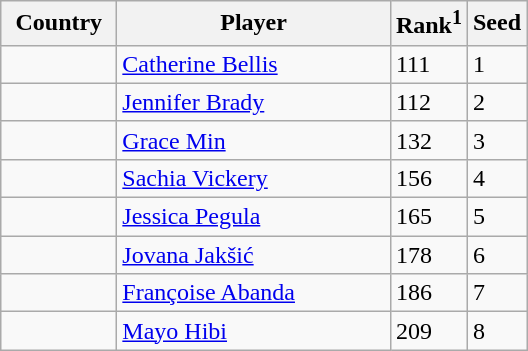<table class="sortable wikitable">
<tr>
<th style="width:70px;">Country</th>
<th style="width:175px;">Player</th>
<th>Rank<sup>1</sup></th>
<th>Seed</th>
</tr>
<tr>
<td></td>
<td><a href='#'>Catherine Bellis</a></td>
<td>111</td>
<td>1</td>
</tr>
<tr>
<td></td>
<td><a href='#'>Jennifer Brady</a></td>
<td>112</td>
<td>2</td>
</tr>
<tr>
<td></td>
<td><a href='#'>Grace Min</a></td>
<td>132</td>
<td>3</td>
</tr>
<tr>
<td></td>
<td><a href='#'>Sachia Vickery</a></td>
<td>156</td>
<td>4</td>
</tr>
<tr>
<td></td>
<td><a href='#'>Jessica Pegula</a></td>
<td>165</td>
<td>5</td>
</tr>
<tr>
<td></td>
<td><a href='#'>Jovana Jakšić</a></td>
<td>178</td>
<td>6</td>
</tr>
<tr>
<td></td>
<td><a href='#'>Françoise Abanda</a></td>
<td>186</td>
<td>7</td>
</tr>
<tr>
<td></td>
<td><a href='#'>Mayo Hibi</a></td>
<td>209</td>
<td>8</td>
</tr>
</table>
